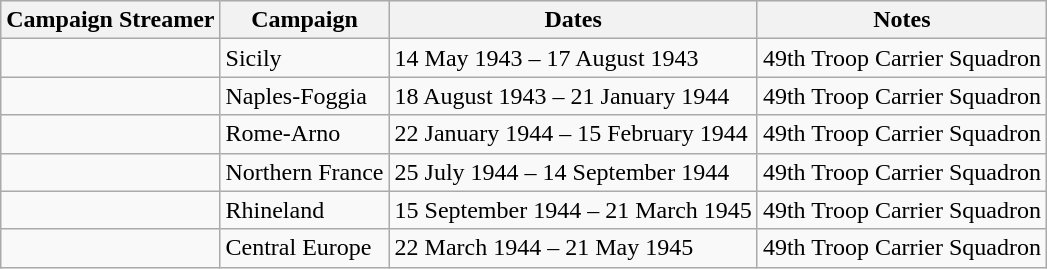<table class="wikitable">
<tr style="background:#efefef;">
<th>Campaign Streamer</th>
<th>Campaign</th>
<th>Dates</th>
<th>Notes</th>
</tr>
<tr>
<td></td>
<td>Sicily</td>
<td>14 May 1943 – 17 August 1943</td>
<td>49th Troop Carrier Squadron</td>
</tr>
<tr>
<td></td>
<td>Naples-Foggia</td>
<td>18 August 1943 – 21 January 1944</td>
<td>49th Troop Carrier Squadron</td>
</tr>
<tr>
<td></td>
<td>Rome-Arno</td>
<td>22 January 1944 – 15 February 1944</td>
<td>49th Troop Carrier Squadron</td>
</tr>
<tr>
<td></td>
<td>Northern France</td>
<td>25 July 1944 – 14 September 1944</td>
<td>49th Troop Carrier Squadron</td>
</tr>
<tr>
<td></td>
<td>Rhineland</td>
<td>15 September 1944 – 21 March 1945</td>
<td>49th Troop Carrier Squadron</td>
</tr>
<tr>
<td></td>
<td>Central Europe</td>
<td>22 March 1944 – 21 May 1945</td>
<td>49th Troop Carrier Squadron</td>
</tr>
</table>
